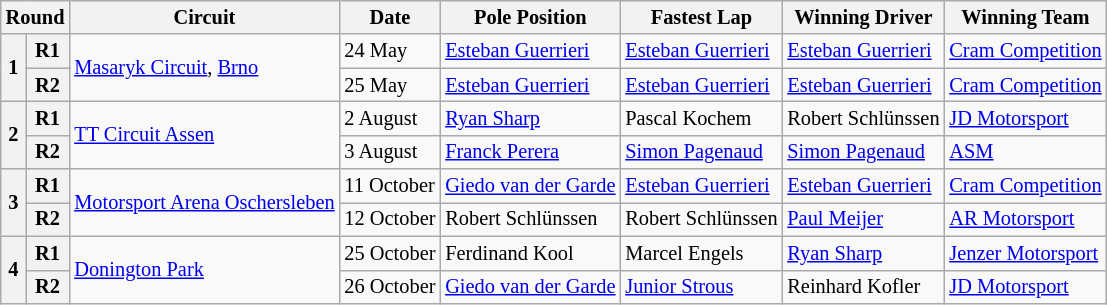<table class="wikitable" style="font-size:85%">
<tr>
<th colspan=2>Round</th>
<th>Circuit</th>
<th>Date</th>
<th>Pole Position</th>
<th>Fastest Lap</th>
<th>Winning Driver</th>
<th>Winning Team</th>
</tr>
<tr>
<th rowspan=2>1</th>
<th>R1</th>
<td rowspan=2> <a href='#'>Masaryk Circuit</a>, <a href='#'>Brno</a></td>
<td>24 May</td>
<td> <a href='#'>Esteban Guerrieri</a></td>
<td> <a href='#'>Esteban Guerrieri</a></td>
<td> <a href='#'>Esteban Guerrieri</a></td>
<td> <a href='#'>Cram Competition</a></td>
</tr>
<tr>
<th>R2</th>
<td>25 May</td>
<td> <a href='#'>Esteban Guerrieri</a></td>
<td> <a href='#'>Esteban Guerrieri</a></td>
<td> <a href='#'>Esteban Guerrieri</a></td>
<td> <a href='#'>Cram Competition</a></td>
</tr>
<tr>
<th rowspan=2>2</th>
<th>R1</th>
<td rowspan=2> <a href='#'>TT Circuit Assen</a></td>
<td>2 August</td>
<td> <a href='#'>Ryan Sharp</a></td>
<td> Pascal Kochem</td>
<td> Robert Schlünssen</td>
<td> <a href='#'>JD Motorsport</a></td>
</tr>
<tr>
<th>R2</th>
<td>3 August</td>
<td> <a href='#'>Franck Perera</a></td>
<td> <a href='#'>Simon Pagenaud</a></td>
<td> <a href='#'>Simon Pagenaud</a></td>
<td> <a href='#'>ASM</a></td>
</tr>
<tr>
<th rowspan=2>3</th>
<th>R1</th>
<td rowspan=2> <a href='#'>Motorsport Arena Oschersleben</a></td>
<td>11 October</td>
<td> <a href='#'>Giedo van der Garde</a></td>
<td> <a href='#'>Esteban Guerrieri</a></td>
<td> <a href='#'>Esteban Guerrieri</a></td>
<td> <a href='#'>Cram Competition</a></td>
</tr>
<tr>
<th>R2</th>
<td>12 October</td>
<td> Robert Schlünssen</td>
<td> Robert Schlünssen</td>
<td> <a href='#'>Paul Meijer</a></td>
<td> <a href='#'>AR Motorsport</a></td>
</tr>
<tr>
<th rowspan=2>4</th>
<th>R1</th>
<td rowspan=2> <a href='#'>Donington Park</a></td>
<td>25 October</td>
<td> Ferdinand Kool</td>
<td> Marcel Engels</td>
<td> <a href='#'>Ryan Sharp</a></td>
<td> <a href='#'>Jenzer Motorsport</a></td>
</tr>
<tr>
<th>R2</th>
<td>26 October</td>
<td> <a href='#'>Giedo van der Garde</a></td>
<td> <a href='#'>Junior Strous</a></td>
<td> Reinhard Kofler</td>
<td> <a href='#'>JD Motorsport</a></td>
</tr>
</table>
